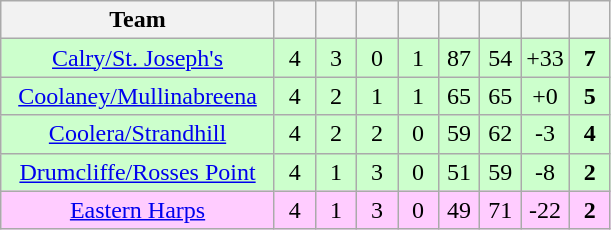<table class="wikitable" style="text-align:center">
<tr>
<th style="width:175px;">Team</th>
<th width="20"></th>
<th width="20"></th>
<th width="20"></th>
<th width="20"></th>
<th width="20"></th>
<th width="20"></th>
<th width="20"></th>
<th width="20"></th>
</tr>
<tr style="background:#cfc;">
<td><a href='#'>Calry/St. Joseph's</a></td>
<td>4</td>
<td>3</td>
<td>0</td>
<td>1</td>
<td>87</td>
<td>54</td>
<td>+33</td>
<td><strong>7</strong></td>
</tr>
<tr style="background:#cfc;">
<td><a href='#'>Coolaney/Mullinabreena</a></td>
<td>4</td>
<td>2</td>
<td>1</td>
<td>1</td>
<td>65</td>
<td>65</td>
<td>+0</td>
<td><strong>5</strong></td>
</tr>
<tr style="background:#cfc;">
<td><a href='#'>Coolera/Strandhill</a></td>
<td>4</td>
<td>2</td>
<td>2</td>
<td>0</td>
<td>59</td>
<td>62</td>
<td>-3</td>
<td><strong>4</strong></td>
</tr>
<tr style="background:#cfc;">
<td><a href='#'>Drumcliffe/Rosses Point</a></td>
<td>4</td>
<td>1</td>
<td>3</td>
<td>0</td>
<td>51</td>
<td>59</td>
<td>-8</td>
<td><strong>2</strong></td>
</tr>
<tr style="background:#fcf;">
<td><a href='#'>Eastern Harps</a></td>
<td>4</td>
<td>1</td>
<td>3</td>
<td>0</td>
<td>49</td>
<td>71</td>
<td>-22</td>
<td><strong>2</strong></td>
</tr>
</table>
